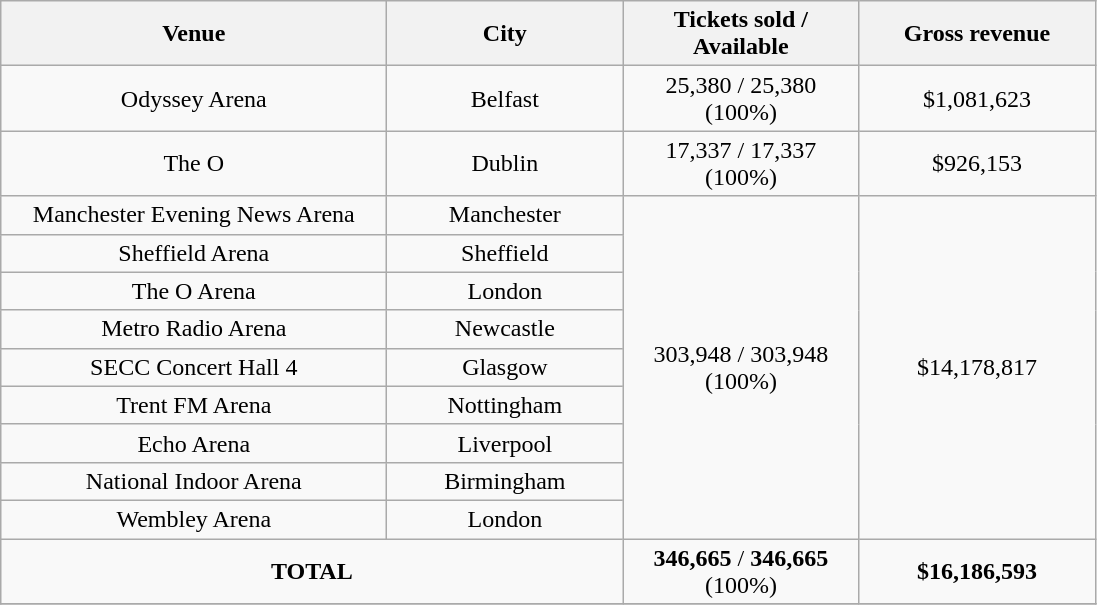<table class="wikitable" style="text-align:center">
<tr>
<th style="width:250px;">Venue</th>
<th style="width:150px;">City</th>
<th style="width:150px;">Tickets sold / Available</th>
<th style="width:150px;">Gross revenue</th>
</tr>
<tr>
<td>Odyssey Arena</td>
<td>Belfast</td>
<td>25,380 / 25,380 (100%)</td>
<td>$1,081,623</td>
</tr>
<tr>
<td>The O</td>
<td>Dublin</td>
<td>17,337 / 17,337 (100%)</td>
<td>$926,153</td>
</tr>
<tr>
<td>Manchester Evening News Arena</td>
<td>Manchester</td>
<td rowspan="9">303,948 / 303,948 (100%)</td>
<td rowspan="9">$14,178,817</td>
</tr>
<tr>
<td>Sheffield Arena</td>
<td>Sheffield</td>
</tr>
<tr>
<td>The O Arena</td>
<td>London</td>
</tr>
<tr>
<td>Metro Radio Arena</td>
<td>Newcastle</td>
</tr>
<tr>
<td>SECC Concert Hall 4</td>
<td>Glasgow</td>
</tr>
<tr>
<td>Trent FM Arena</td>
<td>Nottingham</td>
</tr>
<tr>
<td>Echo Arena</td>
<td>Liverpool</td>
</tr>
<tr>
<td>National Indoor Arena</td>
<td>Birmingham</td>
</tr>
<tr>
<td>Wembley Arena</td>
<td>London</td>
</tr>
<tr>
<td colspan="2"><strong>TOTAL</strong></td>
<td><strong>346,665</strong> / <strong>346,665</strong> (100%)</td>
<td><strong>$16,186,593</strong></td>
</tr>
<tr>
</tr>
</table>
